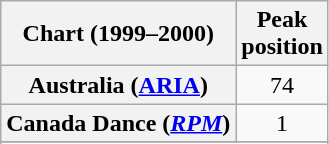<table class="wikitable sortable plainrowheaders">
<tr>
<th>Chart (1999–2000)</th>
<th>Peak<br>position</th>
</tr>
<tr>
<th scope="row">Australia (<a href='#'>ARIA</a>)</th>
<td align="center">74</td>
</tr>
<tr>
<th scope="row">Canada Dance (<em><a href='#'>RPM</a></em>)</th>
<td align="center">1</td>
</tr>
<tr>
</tr>
<tr>
</tr>
<tr>
</tr>
<tr>
</tr>
<tr>
</tr>
<tr>
</tr>
</table>
